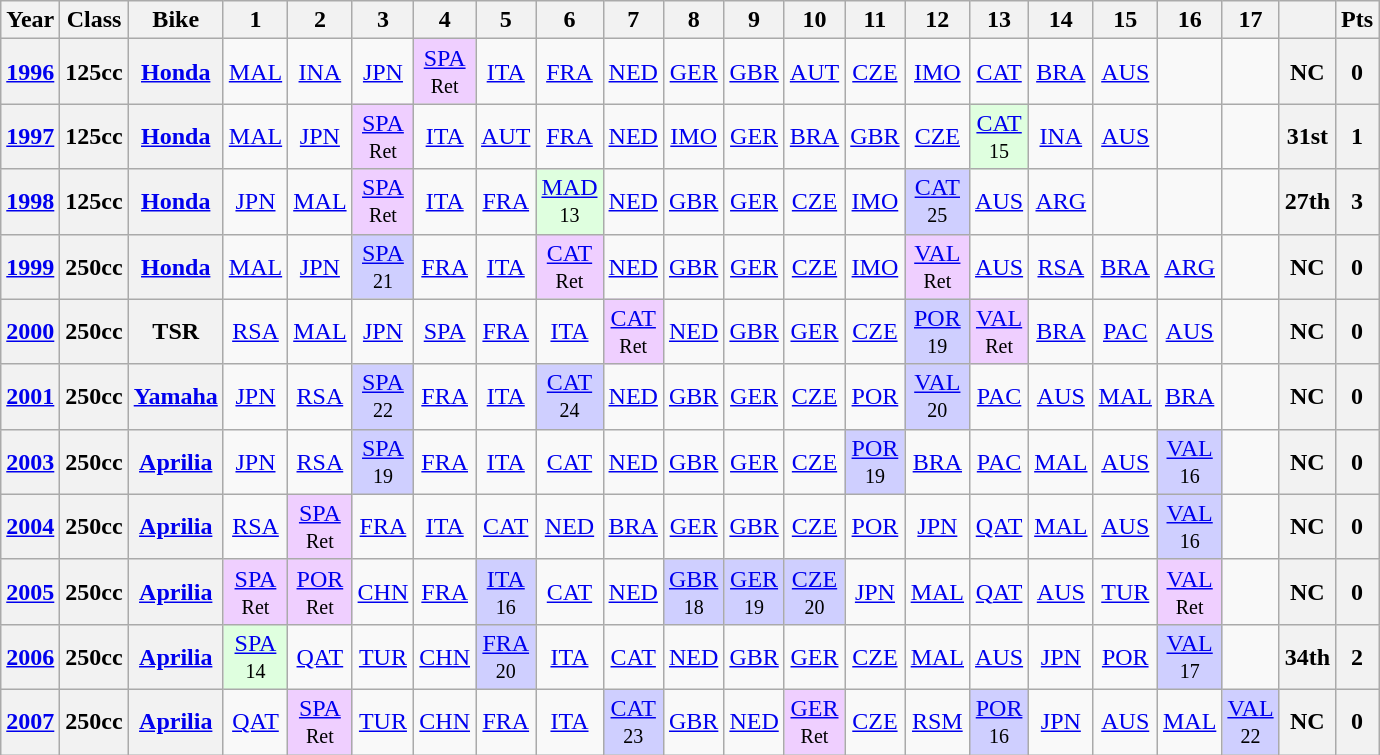<table class="wikitable" style="text-align:center">
<tr>
<th>Year</th>
<th>Class</th>
<th>Bike</th>
<th>1</th>
<th>2</th>
<th>3</th>
<th>4</th>
<th>5</th>
<th>6</th>
<th>7</th>
<th>8</th>
<th>9</th>
<th>10</th>
<th>11</th>
<th>12</th>
<th>13</th>
<th>14</th>
<th>15</th>
<th>16</th>
<th>17</th>
<th></th>
<th>Pts</th>
</tr>
<tr>
<th><a href='#'>1996</a></th>
<th>125cc</th>
<th><a href='#'>Honda</a></th>
<td><a href='#'>MAL</a></td>
<td><a href='#'>INA</a></td>
<td><a href='#'>JPN</a></td>
<td style="background:#EFCFFF;"><a href='#'>SPA</a><br><small>Ret</small></td>
<td><a href='#'>ITA</a></td>
<td><a href='#'>FRA</a></td>
<td><a href='#'>NED</a></td>
<td><a href='#'>GER</a></td>
<td><a href='#'>GBR</a></td>
<td><a href='#'>AUT</a></td>
<td><a href='#'>CZE</a></td>
<td><a href='#'>IMO</a></td>
<td><a href='#'>CAT</a></td>
<td><a href='#'>BRA</a></td>
<td><a href='#'>AUS</a></td>
<td></td>
<td></td>
<th>NC</th>
<th>0</th>
</tr>
<tr>
<th><a href='#'>1997</a></th>
<th>125cc</th>
<th><a href='#'>Honda</a></th>
<td><a href='#'>MAL</a></td>
<td><a href='#'>JPN</a></td>
<td style="background:#EFCFFF;"><a href='#'>SPA</a><br><small>Ret</small></td>
<td><a href='#'>ITA</a></td>
<td><a href='#'>AUT</a></td>
<td><a href='#'>FRA</a></td>
<td><a href='#'>NED</a></td>
<td><a href='#'>IMO</a></td>
<td><a href='#'>GER</a></td>
<td><a href='#'>BRA</a></td>
<td><a href='#'>GBR</a></td>
<td><a href='#'>CZE</a></td>
<td style="background:#DFFFDF;"><a href='#'>CAT</a><br><small>15</small></td>
<td><a href='#'>INA</a></td>
<td><a href='#'>AUS</a></td>
<td></td>
<td></td>
<th>31st</th>
<th>1</th>
</tr>
<tr>
<th align="left"><a href='#'>1998</a></th>
<th align="left">125cc</th>
<th align="left"><a href='#'>Honda</a></th>
<td><a href='#'>JPN</a></td>
<td><a href='#'>MAL</a></td>
<td style="background:#EFCFFF;"><a href='#'>SPA</a><br><small>Ret</small></td>
<td><a href='#'>ITA</a></td>
<td><a href='#'>FRA</a></td>
<td style="background:#DFFFDF;"><a href='#'>MAD</a><br><small>13</small></td>
<td><a href='#'>NED</a></td>
<td><a href='#'>GBR</a></td>
<td><a href='#'>GER</a></td>
<td><a href='#'>CZE</a></td>
<td><a href='#'>IMO</a></td>
<td style="background:#CFCFFF;"><a href='#'>CAT</a><br><small>25</small></td>
<td><a href='#'>AUS</a></td>
<td><a href='#'>ARG</a></td>
<td></td>
<td></td>
<td></td>
<th>27th</th>
<th>3</th>
</tr>
<tr>
<th align="left"><a href='#'>1999</a></th>
<th align="left">250cc</th>
<th align="left"><a href='#'>Honda</a></th>
<td><a href='#'>MAL</a></td>
<td><a href='#'>JPN</a></td>
<td style="background:#CFCFFF;"><a href='#'>SPA</a><br><small>21</small></td>
<td><a href='#'>FRA</a></td>
<td><a href='#'>ITA</a></td>
<td style="background:#efcfff;"><a href='#'>CAT</a><br><small>Ret</small></td>
<td><a href='#'>NED</a></td>
<td><a href='#'>GBR</a></td>
<td><a href='#'>GER</a></td>
<td><a href='#'>CZE</a></td>
<td><a href='#'>IMO</a></td>
<td style="background:#efcfff;"><a href='#'>VAL</a><br><small>Ret</small></td>
<td><a href='#'>AUS</a></td>
<td><a href='#'>RSA</a></td>
<td><a href='#'>BRA</a></td>
<td><a href='#'>ARG</a></td>
<td></td>
<th>NC</th>
<th>0</th>
</tr>
<tr>
<th align="left"><a href='#'>2000</a></th>
<th align="left">250cc</th>
<th align="left">TSR</th>
<td><a href='#'>RSA</a></td>
<td><a href='#'>MAL</a></td>
<td><a href='#'>JPN</a></td>
<td><a href='#'>SPA</a></td>
<td><a href='#'>FRA</a></td>
<td><a href='#'>ITA</a></td>
<td style="background:#efcfff;"><a href='#'>CAT</a><br><small>Ret</small></td>
<td><a href='#'>NED</a></td>
<td><a href='#'>GBR</a></td>
<td><a href='#'>GER</a></td>
<td><a href='#'>CZE</a></td>
<td style="background:#CFCFFF;"><a href='#'>POR</a><br><small>19</small></td>
<td style="background:#efcfff;"><a href='#'>VAL</a><br><small>Ret</small></td>
<td><a href='#'>BRA</a></td>
<td><a href='#'>PAC</a></td>
<td><a href='#'>AUS</a></td>
<td></td>
<th>NC</th>
<th>0</th>
</tr>
<tr>
<th align="left"><a href='#'>2001</a></th>
<th align="left">250cc</th>
<th align="left"><a href='#'>Yamaha</a></th>
<td><a href='#'>JPN</a></td>
<td><a href='#'>RSA</a></td>
<td style="background:#CFCFFF;"><a href='#'>SPA</a><br><small>22</small></td>
<td><a href='#'>FRA</a></td>
<td><a href='#'>ITA</a></td>
<td style="background:#CFCFFF;"><a href='#'>CAT</a><br><small>24</small></td>
<td><a href='#'>NED</a></td>
<td><a href='#'>GBR</a></td>
<td><a href='#'>GER</a></td>
<td><a href='#'>CZE</a></td>
<td><a href='#'>POR</a></td>
<td style="background:#CFCFFF;"><a href='#'>VAL</a><br><small>20</small></td>
<td><a href='#'>PAC</a></td>
<td><a href='#'>AUS</a></td>
<td><a href='#'>MAL</a></td>
<td><a href='#'>BRA</a></td>
<td></td>
<th>NC</th>
<th>0</th>
</tr>
<tr>
<th align="left"><a href='#'>2003</a></th>
<th align="left">250cc</th>
<th align="left"><a href='#'>Aprilia</a></th>
<td><a href='#'>JPN</a></td>
<td><a href='#'>RSA</a></td>
<td style="background:#CFCFFF;"><a href='#'>SPA</a><br><small>19</small></td>
<td><a href='#'>FRA</a></td>
<td><a href='#'>ITA</a></td>
<td><a href='#'>CAT</a></td>
<td><a href='#'>NED</a></td>
<td><a href='#'>GBR</a></td>
<td><a href='#'>GER</a></td>
<td><a href='#'>CZE</a></td>
<td style="background:#CFCFFF;"><a href='#'>POR</a><br><small>19</small></td>
<td><a href='#'>BRA</a></td>
<td><a href='#'>PAC</a></td>
<td><a href='#'>MAL</a></td>
<td><a href='#'>AUS</a></td>
<td style="background:#CFCFFF;"><a href='#'>VAL</a><br><small>16</small></td>
<td></td>
<th>NC</th>
<th>0</th>
</tr>
<tr>
<th align="left"><a href='#'>2004</a></th>
<th align="left">250cc</th>
<th align="left"><a href='#'>Aprilia</a></th>
<td><a href='#'>RSA</a></td>
<td style="background:#efcfff;"><a href='#'>SPA</a><br><small>Ret</small></td>
<td><a href='#'>FRA</a></td>
<td><a href='#'>ITA</a></td>
<td><a href='#'>CAT</a></td>
<td><a href='#'>NED</a></td>
<td><a href='#'>BRA</a></td>
<td><a href='#'>GER</a></td>
<td><a href='#'>GBR</a></td>
<td><a href='#'>CZE</a></td>
<td><a href='#'>POR</a></td>
<td><a href='#'>JPN</a></td>
<td><a href='#'>QAT</a></td>
<td><a href='#'>MAL</a></td>
<td><a href='#'>AUS</a></td>
<td style="background:#CFCFFF;"><a href='#'>VAL</a><br><small>16</small></td>
<td></td>
<th>NC</th>
<th>0</th>
</tr>
<tr>
<th align="left"><a href='#'>2005</a></th>
<th align="left">250cc</th>
<th align="left"><a href='#'>Aprilia</a></th>
<td style="background:#efcfff;"><a href='#'>SPA</a><br><small>Ret</small></td>
<td style="background:#efcfff;"><a href='#'>POR</a><br><small>Ret</small></td>
<td><a href='#'>CHN</a></td>
<td><a href='#'>FRA</a></td>
<td style="background:#CFCFFF;"><a href='#'>ITA</a><br><small>16</small></td>
<td><a href='#'>CAT</a></td>
<td><a href='#'>NED</a></td>
<td style="background:#CFCFFF;"><a href='#'>GBR</a><br><small>18</small></td>
<td style="background:#CFCFFF;"><a href='#'>GER</a><br><small>19</small></td>
<td style="background:#CFCFFF;"><a href='#'>CZE</a><br><small>20</small></td>
<td><a href='#'>JPN</a></td>
<td><a href='#'>MAL</a></td>
<td><a href='#'>QAT</a></td>
<td><a href='#'>AUS</a></td>
<td><a href='#'>TUR</a></td>
<td style="background:#efcfff;"><a href='#'>VAL</a><br><small>Ret</small></td>
<td></td>
<th>NC</th>
<th>0</th>
</tr>
<tr>
<th align="left"><a href='#'>2006</a></th>
<th align="left">250cc</th>
<th align="left"><a href='#'>Aprilia</a></th>
<td style="background:#dfffdf;"><a href='#'>SPA</a><br><small>14</small></td>
<td><a href='#'>QAT</a></td>
<td><a href='#'>TUR</a></td>
<td><a href='#'>CHN</a></td>
<td style="background:#CFCFFF;"><a href='#'>FRA</a><br><small>20</small></td>
<td><a href='#'>ITA</a></td>
<td><a href='#'>CAT</a></td>
<td><a href='#'>NED</a></td>
<td><a href='#'>GBR</a></td>
<td><a href='#'>GER</a></td>
<td><a href='#'>CZE</a></td>
<td><a href='#'>MAL</a></td>
<td><a href='#'>AUS</a></td>
<td><a href='#'>JPN</a></td>
<td><a href='#'>POR</a></td>
<td style="background:#CFCFFF;"><a href='#'>VAL</a><br><small>17</small></td>
<td></td>
<th>34th</th>
<th>2</th>
</tr>
<tr>
<th align="left"><a href='#'>2007</a></th>
<th align="left">250cc</th>
<th align="left"><a href='#'>Aprilia</a></th>
<td><a href='#'>QAT</a></td>
<td style="background:#efcfff;"><a href='#'>SPA</a><br><small>Ret</small></td>
<td><a href='#'>TUR</a></td>
<td><a href='#'>CHN</a></td>
<td><a href='#'>FRA</a></td>
<td><a href='#'>ITA</a></td>
<td style="background:#CFCFFF;"><a href='#'>CAT</a><br><small>23</small></td>
<td><a href='#'>GBR</a></td>
<td><a href='#'>NED</a></td>
<td style="background:#efcfff;"><a href='#'>GER</a><br><small>Ret</small></td>
<td><a href='#'>CZE</a></td>
<td><a href='#'>RSM</a></td>
<td style="background:#CFCFFF;"><a href='#'>POR</a><br><small>16</small></td>
<td><a href='#'>JPN</a></td>
<td><a href='#'>AUS</a></td>
<td><a href='#'>MAL</a></td>
<td style="background:#CFCFFF;"><a href='#'>VAL</a><br><small>22</small></td>
<th>NC</th>
<th>0</th>
</tr>
</table>
